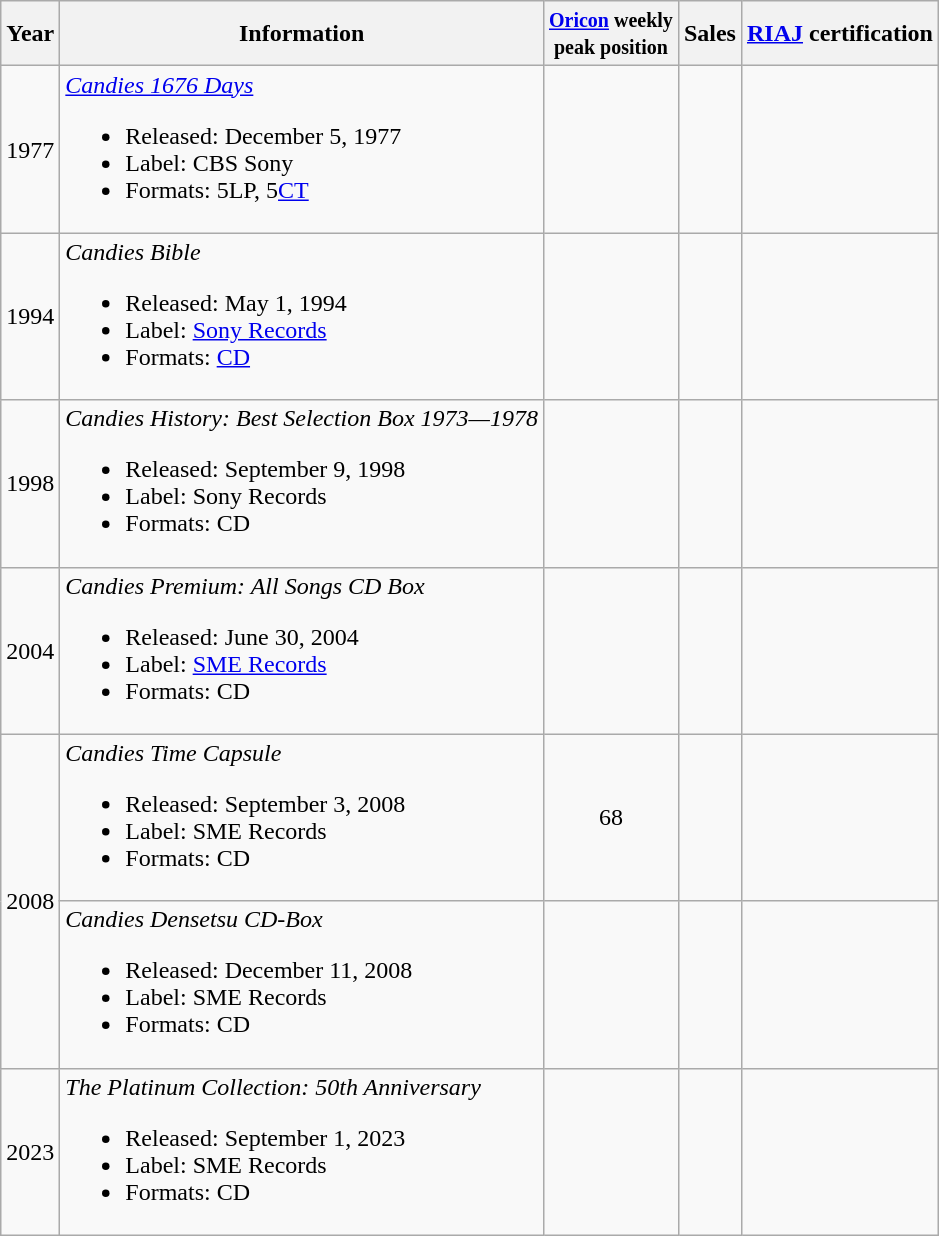<table class="wikitable">
<tr>
<th>Year</th>
<th>Information</th>
<th><small><a href='#'>Oricon</a> weekly<br>peak position</small></th>
<th>Sales<br></th>
<th><a href='#'>RIAJ</a> certification</th>
</tr>
<tr>
<td>1977</td>
<td><em><a href='#'>Candies 1676 Days</a></em><br><ul><li>Released: December 5, 1977</li><li>Label: CBS Sony</li><li>Formats: 5LP, 5<a href='#'>CT</a></li></ul></td>
<td style="text-align:center;"></td>
<td align="left"></td>
<td align="left"></td>
</tr>
<tr>
<td>1994</td>
<td><em>Candies Bible</em><br><ul><li>Released: May 1, 1994</li><li>Label: <a href='#'>Sony Records</a></li><li>Formats: <a href='#'>CD</a></li></ul></td>
<td style="text-align:center;"></td>
<td align="left"></td>
<td align="left"></td>
</tr>
<tr>
<td>1998</td>
<td><em>Candies History: Best Selection Box 1973—1978</em><br><ul><li>Released: September 9, 1998</li><li>Label: Sony Records</li><li>Formats: CD</li></ul></td>
<td style="text-align:center;"></td>
<td align="left"></td>
<td align="left"></td>
</tr>
<tr>
<td>2004</td>
<td><em>Candies Premium: All Songs CD Box</em><br><ul><li>Released: June 30, 2004</li><li>Label: <a href='#'>SME Records</a></li><li>Formats: CD</li></ul></td>
<td style="text-align:center;"></td>
<td align="left"></td>
<td align="left"></td>
</tr>
<tr>
<td rowspan="2">2008</td>
<td><em>Candies Time Capsule</em><br><ul><li>Released: September 3, 2008</li><li>Label: SME Records</li><li>Formats: CD</li></ul></td>
<td style="text-align:center;">68</td>
<td align="left"></td>
<td align="left"></td>
</tr>
<tr>
<td><em>Candies Densetsu CD-Box</em><br><ul><li>Released: December 11, 2008</li><li>Label: SME Records</li><li>Formats: CD</li></ul></td>
<td style="text-align:center;"></td>
<td align="left"></td>
<td align="left"></td>
</tr>
<tr>
<td>2023</td>
<td><em>The Platinum Collection: 50th Anniversary</em><br><ul><li>Released: September 1, 2023</li><li>Label: SME Records</li><li>Formats: CD</li></ul></td>
<td style="text-align:center;"></td>
<td align="left"></td>
<td align="left"></td>
</tr>
</table>
